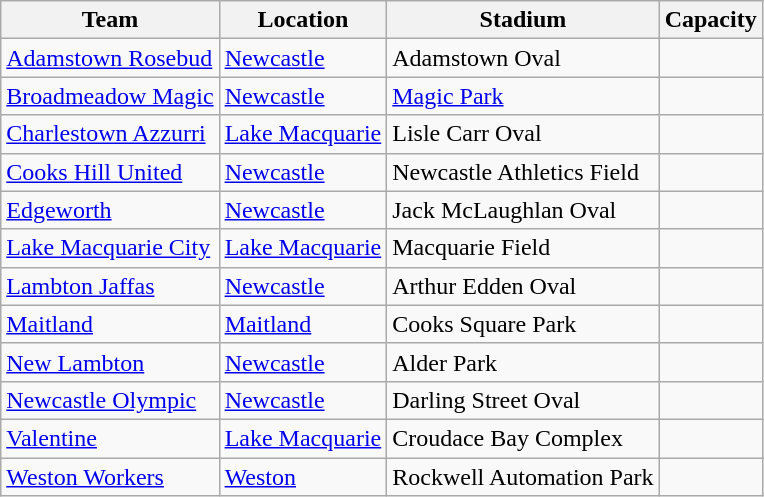<table class="wikitable sortable">
<tr>
<th>Team</th>
<th>Location</th>
<th>Stadium</th>
<th>Capacity</th>
</tr>
<tr>
<td><a href='#'>Adamstown Rosebud</a></td>
<td><a href='#'>Newcastle</a> </td>
<td>Adamstown Oval</td>
<td style="text-align:center"></td>
</tr>
<tr>
<td><a href='#'>Broadmeadow Magic</a></td>
<td><a href='#'>Newcastle</a> </td>
<td><a href='#'>Magic Park</a></td>
<td style="text-align:center"></td>
</tr>
<tr>
<td><a href='#'>Charlestown Azzurri</a></td>
<td><a href='#'>Lake Macquarie</a> </td>
<td>Lisle Carr Oval</td>
<td style="text-align:center"></td>
</tr>
<tr>
<td><a href='#'>Cooks Hill United</a></td>
<td><a href='#'>Newcastle</a> </td>
<td>Newcastle Athletics Field</td>
<td style="text-align:center"></td>
</tr>
<tr>
<td><a href='#'>Edgeworth</a></td>
<td><a href='#'>Newcastle</a> </td>
<td>Jack McLaughlan Oval</td>
<td style="text-align:center"></td>
</tr>
<tr>
<td><a href='#'>Lake Macquarie City</a></td>
<td><a href='#'>Lake Macquarie</a> </td>
<td>Macquarie Field</td>
<td style="text-align:center"></td>
</tr>
<tr>
<td><a href='#'>Lambton Jaffas</a></td>
<td><a href='#'>Newcastle</a> </td>
<td>Arthur Edden Oval</td>
<td style="text-align:center"></td>
</tr>
<tr>
<td><a href='#'>Maitland</a></td>
<td><a href='#'>Maitland</a></td>
<td>Cooks Square Park</td>
<td style="text-align:center"></td>
</tr>
<tr>
<td><a href='#'>New Lambton</a></td>
<td><a href='#'>Newcastle</a> </td>
<td>Alder Park</td>
<td style="text-align:center"></td>
</tr>
<tr>
<td><a href='#'>Newcastle Olympic</a></td>
<td><a href='#'>Newcastle</a> </td>
<td>Darling Street Oval</td>
<td style="text-align:center"></td>
</tr>
<tr>
<td><a href='#'>Valentine</a></td>
<td><a href='#'>Lake Macquarie</a> </td>
<td>Croudace Bay Complex</td>
<td style="text-align:center"></td>
</tr>
<tr>
<td><a href='#'>Weston Workers</a></td>
<td><a href='#'>Weston</a></td>
<td>Rockwell Automation Park</td>
<td style="text-align:center"></td>
</tr>
</table>
